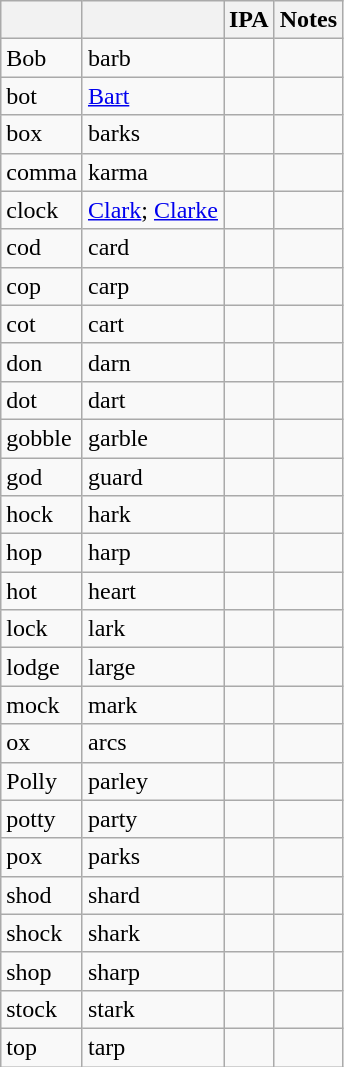<table class="wikitable sortable mw-collapsible mw-collapsed">
<tr>
<th></th>
<th></th>
<th>IPA</th>
<th>Notes</th>
</tr>
<tr>
<td>Bob</td>
<td>barb</td>
<td></td>
<td></td>
</tr>
<tr>
<td>bot</td>
<td><a href='#'>Bart</a></td>
<td></td>
<td></td>
</tr>
<tr>
<td>box</td>
<td>barks</td>
<td></td>
<td></td>
</tr>
<tr>
<td>comma</td>
<td>karma</td>
<td></td>
<td></td>
</tr>
<tr>
<td>clock</td>
<td><a href='#'>Clark</a>; <a href='#'>Clarke</a></td>
<td></td>
<td></td>
</tr>
<tr>
<td>cod</td>
<td>card</td>
<td></td>
<td></td>
</tr>
<tr>
<td>cop</td>
<td>carp</td>
<td></td>
<td></td>
</tr>
<tr>
<td>cot</td>
<td>cart</td>
<td></td>
<td></td>
</tr>
<tr>
<td>don</td>
<td>darn</td>
<td></td>
<td></td>
</tr>
<tr>
<td>dot</td>
<td>dart</td>
<td></td>
<td></td>
</tr>
<tr>
<td>gobble</td>
<td>garble</td>
<td></td>
<td></td>
</tr>
<tr>
<td>god</td>
<td>guard</td>
<td></td>
<td></td>
</tr>
<tr>
<td>hock</td>
<td>hark</td>
<td></td>
<td></td>
</tr>
<tr>
<td>hop</td>
<td>harp</td>
<td></td>
<td></td>
</tr>
<tr>
<td>hot</td>
<td>heart</td>
<td></td>
<td></td>
</tr>
<tr>
<td>lock</td>
<td>lark</td>
<td></td>
<td></td>
</tr>
<tr>
<td>lodge</td>
<td>large</td>
<td></td>
<td></td>
</tr>
<tr>
<td>mock</td>
<td>mark</td>
<td></td>
<td></td>
</tr>
<tr>
<td>ox</td>
<td>arcs</td>
<td></td>
<td></td>
</tr>
<tr>
<td>Polly</td>
<td>parley</td>
<td></td>
<td></td>
</tr>
<tr>
<td>potty</td>
<td>party</td>
<td></td>
<td></td>
</tr>
<tr>
<td>pox</td>
<td>parks</td>
<td></td>
<td></td>
</tr>
<tr>
<td>shod</td>
<td>shard</td>
<td></td>
<td></td>
</tr>
<tr>
<td>shock</td>
<td>shark</td>
<td></td>
<td></td>
</tr>
<tr>
<td>shop</td>
<td>sharp</td>
<td></td>
<td></td>
</tr>
<tr>
<td>stock</td>
<td>stark</td>
<td></td>
<td></td>
</tr>
<tr>
<td>top</td>
<td>tarp</td>
<td></td>
<td></td>
</tr>
</table>
